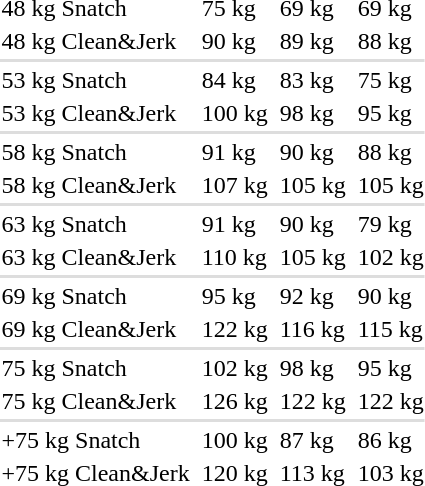<table>
<tr>
<td>48 kg Snatch</td>
<td></td>
<td>75 kg</td>
<td></td>
<td>69 kg</td>
<td></td>
<td>69 kg</td>
</tr>
<tr>
<td>48 kg Clean&Jerk</td>
<td></td>
<td>90 kg</td>
<td></td>
<td>89 kg</td>
<td></td>
<td>88 kg</td>
</tr>
<tr bgcolor=#DDDDDD>
<td colspan=7></td>
</tr>
<tr>
<td>53 kg Snatch</td>
<td></td>
<td>84 kg</td>
<td></td>
<td>83 kg</td>
<td></td>
<td>75 kg</td>
</tr>
<tr>
<td>53 kg Clean&Jerk</td>
<td></td>
<td>100 kg</td>
<td></td>
<td>98 kg</td>
<td></td>
<td>95 kg</td>
</tr>
<tr bgcolor=#DDDDDD>
<td colspan=7></td>
</tr>
<tr>
<td>58 kg Snatch</td>
<td></td>
<td>91 kg</td>
<td></td>
<td>90 kg</td>
<td></td>
<td>88 kg</td>
</tr>
<tr>
<td>58 kg Clean&Jerk</td>
<td></td>
<td>107 kg</td>
<td></td>
<td>105 kg</td>
<td></td>
<td>105 kg</td>
</tr>
<tr bgcolor=#DDDDDD>
<td colspan=7></td>
</tr>
<tr>
<td>63 kg Snatch</td>
<td></td>
<td>91 kg</td>
<td></td>
<td>90 kg</td>
<td></td>
<td>79 kg</td>
</tr>
<tr>
<td>63 kg Clean&Jerk</td>
<td></td>
<td>110 kg</td>
<td></td>
<td>105 kg</td>
<td></td>
<td>102 kg</td>
</tr>
<tr bgcolor=#DDDDDD>
<td colspan=7></td>
</tr>
<tr>
<td>69 kg Snatch</td>
<td></td>
<td>95 kg</td>
<td></td>
<td>92 kg</td>
<td></td>
<td>90 kg</td>
</tr>
<tr>
<td>69 kg Clean&Jerk</td>
<td></td>
<td>122 kg</td>
<td></td>
<td>116 kg</td>
<td></td>
<td>115 kg</td>
</tr>
<tr bgcolor=#DDDDDD>
<td colspan=7></td>
</tr>
<tr>
<td>75 kg Snatch</td>
<td></td>
<td>102 kg</td>
<td></td>
<td>98 kg</td>
<td></td>
<td>95 kg</td>
</tr>
<tr>
<td>75 kg Clean&Jerk</td>
<td></td>
<td>126 kg</td>
<td></td>
<td>122 kg</td>
<td></td>
<td>122 kg</td>
</tr>
<tr bgcolor=#DDDDDD>
<td colspan=7></td>
</tr>
<tr>
<td>+75 kg Snatch</td>
<td></td>
<td>100 kg</td>
<td></td>
<td>87 kg</td>
<td></td>
<td>86 kg</td>
</tr>
<tr>
<td>+75 kg Clean&Jerk</td>
<td></td>
<td>120 kg</td>
<td></td>
<td>113 kg</td>
<td></td>
<td>103 kg</td>
</tr>
<tr>
</tr>
</table>
